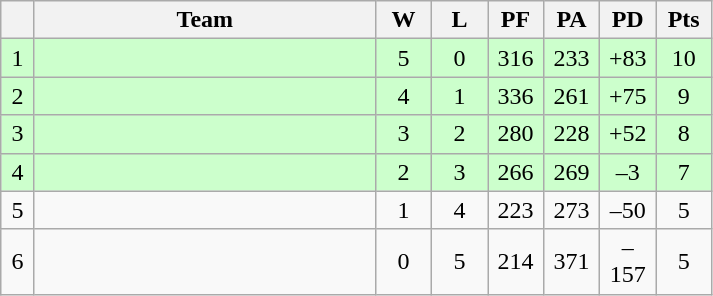<table class="wikitable" style="text-align: center;">
<tr>
<th width=15></th>
<th width=220>Team</th>
<th width=30>W</th>
<th width=30>L</th>
<th width=30>PF</th>
<th width=30>PA</th>
<th width=30>PD</th>
<th width=30>Pts</th>
</tr>
<tr bgcolor="ccffcc">
<td>1</td>
<td align="left"></td>
<td>5</td>
<td>0</td>
<td>316</td>
<td>233</td>
<td>+83</td>
<td>10</td>
</tr>
<tr bgcolor="ccffcc">
<td>2</td>
<td align="left"></td>
<td>4</td>
<td>1</td>
<td>336</td>
<td>261</td>
<td>+75</td>
<td>9</td>
</tr>
<tr bgcolor="ccffcc">
<td>3</td>
<td align="left"></td>
<td>3</td>
<td>2</td>
<td>280</td>
<td>228</td>
<td>+52</td>
<td>8</td>
</tr>
<tr bgcolor="ccffcc">
<td>4</td>
<td align="left"></td>
<td>2</td>
<td>3</td>
<td>266</td>
<td>269</td>
<td>–3</td>
<td>7</td>
</tr>
<tr>
<td>5</td>
<td align="left"></td>
<td>1</td>
<td>4</td>
<td>223</td>
<td>273</td>
<td>–50</td>
<td>5</td>
</tr>
<tr>
<td>6</td>
<td align="left"></td>
<td>0</td>
<td>5</td>
<td>214</td>
<td>371</td>
<td>–157</td>
<td>5</td>
</tr>
</table>
